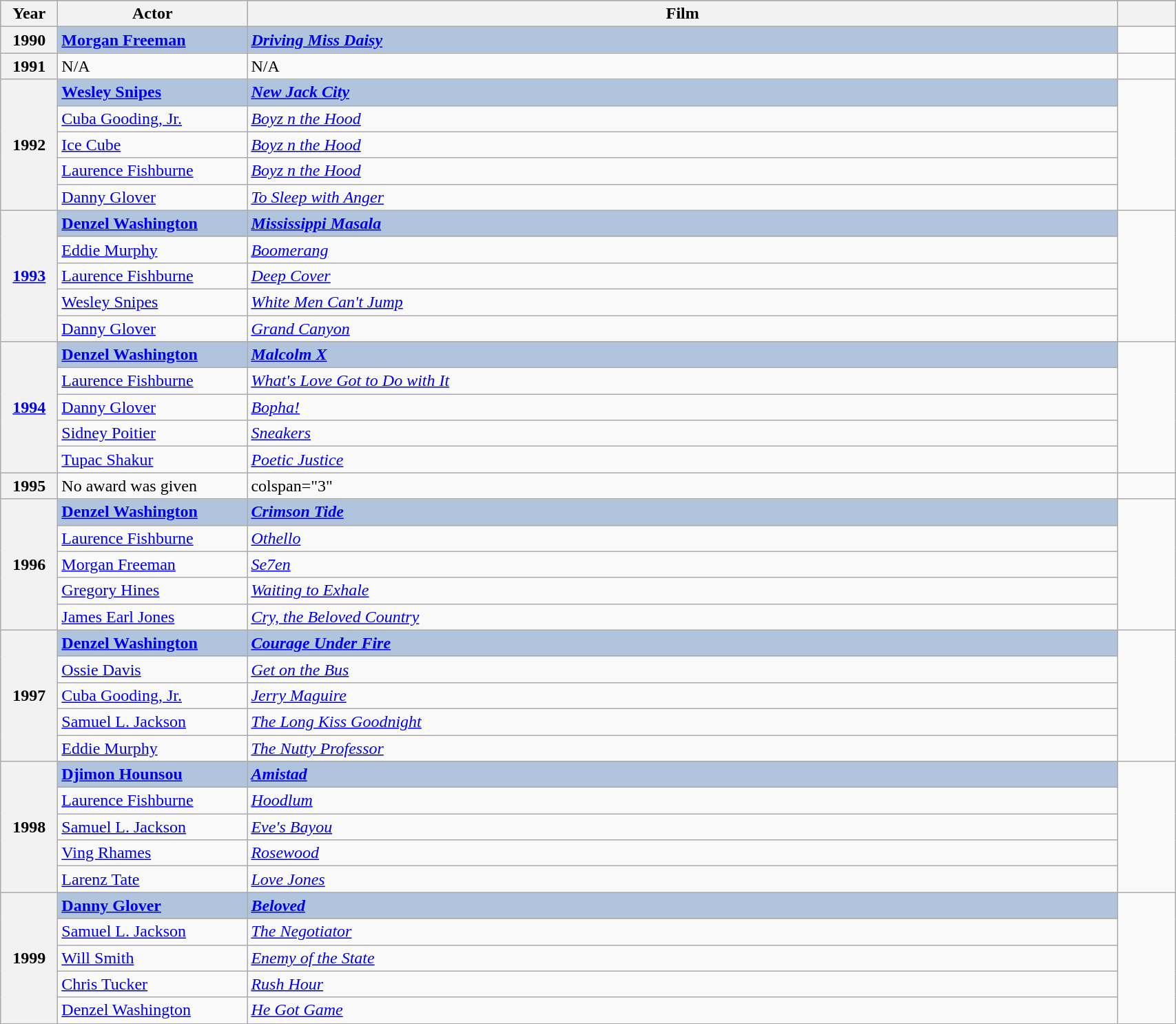<table class="wikitable" style="width:90%;">
<tr style="background:#bebebe;">
<th scope="col" style="width:3em;">Year</th>
<th scope="col" style="width:11em;">Actor</th>
<th scope="col">Film</th>
<th scope="col" style="width:3em;"></th>
</tr>
<tr>
<th scope="row">1990</th>
<td style="background:#B0C4DE; font-weight:bold;"><a href='#'>Morgan Freeman</a></td>
<td style="background:#B0C4DE; font-weight:bold;"><em><a href='#'>Driving Miss Daisy</a></em></td>
<td style="text-align:center;"></td>
</tr>
<tr>
<th scope="row">1991</th>
<td>N/A</td>
<td>N/A</td>
<td></td>
</tr>
<tr>
<th scope="row" rowspan="5" style="text-align:center;">1992</th>
<td style="background:#B0C4DE; font-weight:bold;"><a href='#'>Wesley Snipes</a></td>
<td style="background:#B0C4DE; font-weight:bold;"><em><a href='#'>New Jack City</a></em></td>
<td rowspan="5" align="center"></td>
</tr>
<tr>
<td><a href='#'>Cuba Gooding, Jr.</a></td>
<td><em><a href='#'>Boyz n the Hood</a></em></td>
</tr>
<tr>
<td><a href='#'>Ice Cube</a></td>
<td><em><a href='#'>Boyz n the Hood</a></em></td>
</tr>
<tr>
<td><a href='#'>Laurence Fishburne</a></td>
<td><em><a href='#'>Boyz n the Hood</a></em></td>
</tr>
<tr>
<td><a href='#'>Danny Glover</a></td>
<td><em><a href='#'>To Sleep with Anger</a></em></td>
</tr>
<tr>
<th scope="row" rowspan="5" style="text-align:center;"><a href='#'>1993</a></th>
<td style="background:#B0C4DE; font-weight:bold;"><a href='#'>Denzel Washington</a></td>
<td style="background:#B0C4DE; font-weight:bold;"><em><a href='#'>Mississippi Masala</a></em></td>
<td rowspan="5" align="center"></td>
</tr>
<tr>
<td><a href='#'>Eddie Murphy</a></td>
<td><em><a href='#'>Boomerang</a></em></td>
</tr>
<tr>
<td><a href='#'>Laurence Fishburne</a></td>
<td><em><a href='#'>Deep Cover</a></em></td>
</tr>
<tr>
<td><a href='#'>Wesley Snipes</a></td>
<td><em><a href='#'>White Men Can't Jump</a></em></td>
</tr>
<tr>
<td><a href='#'>Danny Glover</a></td>
<td><em><a href='#'>Grand Canyon</a></em></td>
</tr>
<tr>
<th scope="row" rowspan="5" style="text-align:center;"><a href='#'>1994</a></th>
<td style="background:#B0C4DE; font-weight:bold;"><a href='#'>Denzel Washington</a></td>
<td style="background:#B0C4DE; font-weight:bold;"><em><a href='#'>Malcolm X</a></em></td>
<td rowspan="5" align="center"></td>
</tr>
<tr>
<td><a href='#'>Laurence Fishburne</a></td>
<td><em><a href='#'>What's Love Got to Do with It</a></em></td>
</tr>
<tr>
<td><a href='#'>Danny Glover</a></td>
<td><em><a href='#'>Bopha!</a></em></td>
</tr>
<tr>
<td><a href='#'>Sidney Poitier</a></td>
<td><em><a href='#'>Sneakers</a></em></td>
</tr>
<tr>
<td><a href='#'>Tupac Shakur</a></td>
<td><em><a href='#'>Poetic Justice</a></em></td>
</tr>
<tr>
<th scope="row">1995</th>
<td>No award was given</td>
<td>colspan="3" </td>
</tr>
<tr>
<th scope="row" rowspan="5" style="text-align:center;">1996</th>
<td style="background:#B0C4DE; font-weight:bold;"><a href='#'>Denzel Washington</a></td>
<td style="background:#B0C4DE; font-weight:bold;"><em><a href='#'>Crimson Tide</a></em></td>
<td rowspan="5" style="text-align:center;"></td>
</tr>
<tr>
<td><a href='#'>Laurence Fishburne</a></td>
<td><em><a href='#'>Othello</a></em></td>
</tr>
<tr>
<td><a href='#'>Morgan Freeman</a></td>
<td><em><a href='#'>Se7en</a></em></td>
</tr>
<tr>
<td><a href='#'>Gregory Hines</a></td>
<td><em><a href='#'>Waiting to Exhale</a></em></td>
</tr>
<tr>
<td><a href='#'>James Earl Jones</a></td>
<td><em><a href='#'>Cry, the Beloved Country</a></em></td>
</tr>
<tr>
<th scope="row" rowspan="5" style="text-align:center;">1997</th>
<td style="background:#B0C4DE; font-weight:bold;"><a href='#'>Denzel Washington</a></td>
<td style="background:#B0C4DE; font-weight:bold;"><em><a href='#'>Courage Under Fire</a></em></td>
<td rowspan="5" style="text-align:center;"></td>
</tr>
<tr>
<td><a href='#'>Ossie Davis</a></td>
<td><em><a href='#'>Get on the Bus</a></em></td>
</tr>
<tr>
<td><a href='#'>Cuba Gooding, Jr.</a></td>
<td><em><a href='#'>Jerry Maguire</a></em></td>
</tr>
<tr>
<td><a href='#'>Samuel L. Jackson</a></td>
<td><em><a href='#'>The Long Kiss Goodnight</a></em></td>
</tr>
<tr>
<td><a href='#'>Eddie Murphy</a></td>
<td><em><a href='#'>The Nutty Professor</a></em></td>
</tr>
<tr>
<th scope="row" rowspan="5" style="text-align:center;">1998</th>
<td style="background:#B0C4DE; font-weight:bold;"><a href='#'>Djimon Hounsou</a></td>
<td style="background:#B0C4DE; font-weight:bold;"><em><a href='#'>Amistad</a></em></td>
<td rowspan="5" style="text-align:center;"></td>
</tr>
<tr>
<td><a href='#'>Laurence Fishburne</a></td>
<td><em><a href='#'>Hoodlum</a></em></td>
</tr>
<tr>
<td><a href='#'>Samuel L. Jackson</a></td>
<td><em><a href='#'>Eve's Bayou</a></em></td>
</tr>
<tr>
<td><a href='#'>Ving Rhames</a></td>
<td><em><a href='#'>Rosewood</a></em></td>
</tr>
<tr>
<td><a href='#'>Larenz Tate</a></td>
<td><em><a href='#'>Love Jones</a></em></td>
</tr>
<tr>
<th scope="row" rowspan="5" style="text-align:center;">1999</th>
<td style="background:#B0C4DE; font-weight:bold;"><a href='#'>Danny Glover</a></td>
<td style="background:#B0C4DE; font-weight:bold;"><em><a href='#'>Beloved</a></em></td>
<td rowspan="5" style="text-align:center;"></td>
</tr>
<tr>
<td><a href='#'>Samuel L. Jackson</a></td>
<td><em><a href='#'>The Negotiator</a></em></td>
</tr>
<tr>
<td><a href='#'>Will Smith</a></td>
<td><em><a href='#'>Enemy of the State</a></em></td>
</tr>
<tr>
<td><a href='#'>Chris Tucker</a></td>
<td><em><a href='#'>Rush Hour</a></em></td>
</tr>
<tr>
<td><a href='#'>Denzel Washington</a></td>
<td><em><a href='#'>He Got Game</a></em></td>
</tr>
</table>
